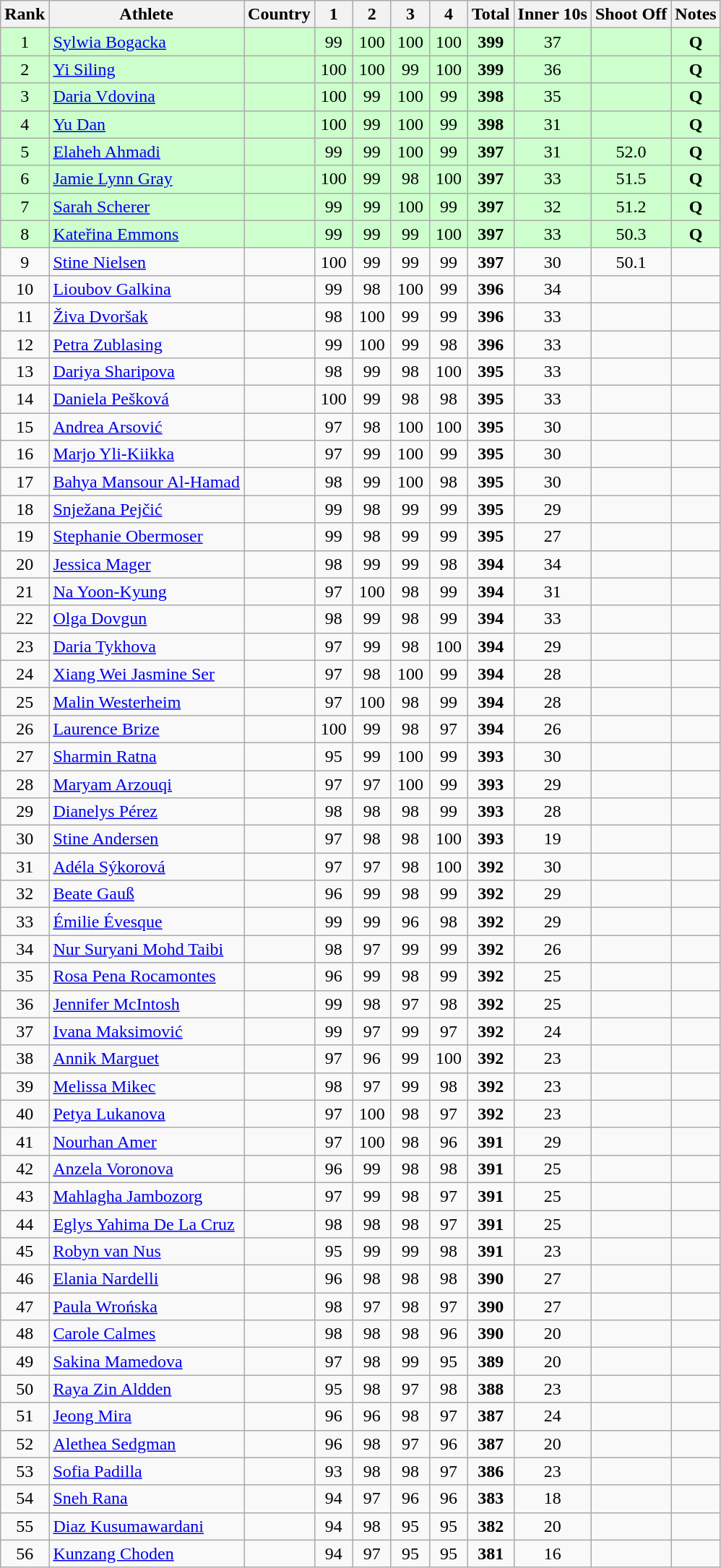<table class="wikitable sortable" style="text-align:center">
<tr>
<th>Rank</th>
<th>Athlete</th>
<th>Country</th>
<th class="unsortable" style="width: 28px">1</th>
<th class="unsortable" style="width: 28px">2</th>
<th class="unsortable" style="width: 28px">3</th>
<th class="unsortable" style="width: 28px">4</th>
<th>Total</th>
<th class="unsortable">Inner 10s</th>
<th class="unsortable">Shoot Off</th>
<th class="unsortable">Notes</th>
</tr>
<tr bgcolor=#ccffcc>
<td>1</td>
<td align="left"><a href='#'>Sylwia Bogacka</a></td>
<td align="left"></td>
<td>99</td>
<td>100</td>
<td>100</td>
<td>100</td>
<td><strong>399</strong></td>
<td>37</td>
<td></td>
<td><strong>Q</strong></td>
</tr>
<tr bgcolor=#ccffcc>
<td>2</td>
<td align="left"><a href='#'>Yi Siling</a></td>
<td align="left"></td>
<td>100</td>
<td>100</td>
<td>99</td>
<td>100</td>
<td><strong>399</strong></td>
<td>36</td>
<td></td>
<td><strong>Q</strong></td>
</tr>
<tr bgcolor=#ccffcc>
<td>3</td>
<td align="left"><a href='#'>Daria Vdovina</a></td>
<td align="left"></td>
<td>100</td>
<td>99</td>
<td>100</td>
<td>99</td>
<td><strong>398</strong></td>
<td>35</td>
<td></td>
<td><strong>Q</strong></td>
</tr>
<tr bgcolor=#ccffcc>
<td>4</td>
<td align="left"><a href='#'>Yu Dan</a></td>
<td align="left"></td>
<td>100</td>
<td>99</td>
<td>100</td>
<td>99</td>
<td><strong>398</strong></td>
<td>31</td>
<td></td>
<td><strong>Q</strong></td>
</tr>
<tr bgcolor=#ccffcc>
<td>5</td>
<td align="left"><a href='#'>Elaheh Ahmadi</a></td>
<td align="left"></td>
<td>99</td>
<td>99</td>
<td>100</td>
<td>99</td>
<td><strong>397</strong></td>
<td>31</td>
<td>52.0</td>
<td><strong>Q</strong></td>
</tr>
<tr bgcolor=#ccffcc>
<td>6</td>
<td align="left"><a href='#'>Jamie Lynn Gray</a></td>
<td align="left"></td>
<td>100</td>
<td>99</td>
<td>98</td>
<td>100</td>
<td><strong>397</strong></td>
<td>33</td>
<td>51.5</td>
<td><strong>Q</strong></td>
</tr>
<tr bgcolor=#ccffcc>
<td>7</td>
<td align="left"><a href='#'>Sarah Scherer</a></td>
<td align="left"></td>
<td>99</td>
<td>99</td>
<td>100</td>
<td>99</td>
<td><strong>397</strong></td>
<td>32</td>
<td>51.2</td>
<td><strong>Q</strong></td>
</tr>
<tr bgcolor=#ccffcc>
<td>8</td>
<td align="left"><a href='#'>Kateřina Emmons</a></td>
<td align="left"></td>
<td>99</td>
<td>99</td>
<td>99</td>
<td>100</td>
<td><strong>397</strong></td>
<td>33</td>
<td>50.3</td>
<td><strong>Q</strong></td>
</tr>
<tr>
<td>9</td>
<td align="left"><a href='#'>Stine Nielsen</a></td>
<td align="left"></td>
<td>100</td>
<td>99</td>
<td>99</td>
<td>99</td>
<td><strong>397</strong></td>
<td>30</td>
<td>50.1</td>
<td></td>
</tr>
<tr>
<td>10</td>
<td align="left"><a href='#'>Lioubov Galkina</a></td>
<td align="left"></td>
<td>99</td>
<td>98</td>
<td>100</td>
<td>99</td>
<td><strong>396</strong></td>
<td>34</td>
<td></td>
<td></td>
</tr>
<tr>
<td>11</td>
<td align="left"><a href='#'>Živa Dvoršak</a></td>
<td align="left"></td>
<td>98</td>
<td>100</td>
<td>99</td>
<td>99</td>
<td><strong>396</strong></td>
<td>33</td>
<td></td>
<td></td>
</tr>
<tr>
<td>12</td>
<td align="left"><a href='#'>Petra Zublasing</a></td>
<td align="left"></td>
<td>99</td>
<td>100</td>
<td>99</td>
<td>98</td>
<td><strong>396</strong></td>
<td>33</td>
<td></td>
<td></td>
</tr>
<tr>
<td>13</td>
<td align="left"><a href='#'>Dariya Sharipova</a></td>
<td align="left"></td>
<td>98</td>
<td>99</td>
<td>98</td>
<td>100</td>
<td><strong>395</strong></td>
<td>33</td>
<td></td>
<td></td>
</tr>
<tr>
<td>14</td>
<td align="left"><a href='#'>Daniela Pešková</a></td>
<td align="left"></td>
<td>100</td>
<td>99</td>
<td>98</td>
<td>98</td>
<td><strong>395</strong></td>
<td>33</td>
<td></td>
<td></td>
</tr>
<tr>
<td>15</td>
<td align="left"><a href='#'>Andrea Arsović</a></td>
<td align="left"></td>
<td>97</td>
<td>98</td>
<td>100</td>
<td>100</td>
<td><strong>395</strong></td>
<td>30</td>
<td></td>
<td></td>
</tr>
<tr>
<td>16</td>
<td align="left"><a href='#'>Marjo Yli-Kiikka</a></td>
<td align="left"></td>
<td>97</td>
<td>99</td>
<td>100</td>
<td>99</td>
<td><strong>395</strong></td>
<td>30</td>
<td></td>
<td></td>
</tr>
<tr>
<td>17</td>
<td align="left"><a href='#'>Bahya Mansour Al-Hamad</a></td>
<td align="left"></td>
<td>98</td>
<td>99</td>
<td>100</td>
<td>98</td>
<td><strong>395</strong></td>
<td>30</td>
<td></td>
<td></td>
</tr>
<tr>
<td>18</td>
<td align="left"><a href='#'>Snježana Pejčić</a></td>
<td align="left"></td>
<td>99</td>
<td>98</td>
<td>99</td>
<td>99</td>
<td><strong>395</strong></td>
<td>29</td>
<td></td>
<td></td>
</tr>
<tr>
<td>19</td>
<td align="left"><a href='#'>Stephanie Obermoser</a></td>
<td align="left"></td>
<td>99</td>
<td>98</td>
<td>99</td>
<td>99</td>
<td><strong>395</strong></td>
<td>27</td>
<td></td>
<td></td>
</tr>
<tr>
<td>20</td>
<td align="left"><a href='#'>Jessica Mager</a></td>
<td align="left"></td>
<td>98</td>
<td>99</td>
<td>99</td>
<td>98</td>
<td><strong>394</strong></td>
<td>34</td>
<td></td>
<td></td>
</tr>
<tr>
<td>21</td>
<td align="left"><a href='#'>Na Yoon-Kyung</a></td>
<td align="left"></td>
<td>97</td>
<td>100</td>
<td>98</td>
<td>99</td>
<td><strong>394</strong></td>
<td>31</td>
<td></td>
<td></td>
</tr>
<tr>
<td>22</td>
<td align="left"><a href='#'>Olga Dovgun</a></td>
<td align="left"></td>
<td>98</td>
<td>99</td>
<td>98</td>
<td>99</td>
<td><strong>394</strong></td>
<td>33</td>
<td></td>
<td></td>
</tr>
<tr>
<td>23</td>
<td align="left"><a href='#'>Daria Tykhova</a></td>
<td align="left"></td>
<td>97</td>
<td>99</td>
<td>98</td>
<td>100</td>
<td><strong>394</strong></td>
<td>29</td>
<td></td>
<td></td>
</tr>
<tr>
<td>24</td>
<td align="left"><a href='#'>Xiang Wei Jasmine Ser</a></td>
<td align="left"></td>
<td>97</td>
<td>98</td>
<td>100</td>
<td>99</td>
<td><strong>394</strong></td>
<td>28</td>
<td></td>
<td></td>
</tr>
<tr>
<td>25</td>
<td align="left"><a href='#'>Malin Westerheim</a></td>
<td align="left"></td>
<td>97</td>
<td>100</td>
<td>98</td>
<td>99</td>
<td><strong>394</strong></td>
<td>28</td>
<td></td>
<td></td>
</tr>
<tr>
<td>26</td>
<td align="left"><a href='#'>Laurence Brize</a></td>
<td align="left"></td>
<td>100</td>
<td>99</td>
<td>98</td>
<td>97</td>
<td><strong>394</strong></td>
<td>26</td>
<td></td>
<td></td>
</tr>
<tr>
<td>27</td>
<td align="left"><a href='#'>Sharmin Ratna</a></td>
<td align="left"></td>
<td>95</td>
<td>99</td>
<td>100</td>
<td>99</td>
<td><strong>393</strong></td>
<td>30</td>
<td></td>
<td></td>
</tr>
<tr>
<td>28</td>
<td align="left"><a href='#'>Maryam Arzouqi</a></td>
<td align="left"></td>
<td>97</td>
<td>97</td>
<td>100</td>
<td>99</td>
<td><strong>393</strong></td>
<td>29</td>
<td></td>
<td></td>
</tr>
<tr>
<td>29</td>
<td align="left"><a href='#'>Dianelys Pérez</a></td>
<td align="left"></td>
<td>98</td>
<td>98</td>
<td>98</td>
<td>99</td>
<td><strong>393</strong></td>
<td>28</td>
<td></td>
<td></td>
</tr>
<tr>
<td>30</td>
<td align="left"><a href='#'>Stine Andersen</a></td>
<td align="left"></td>
<td>97</td>
<td>98</td>
<td>98</td>
<td>100</td>
<td><strong>393</strong></td>
<td>19</td>
<td></td>
<td></td>
</tr>
<tr>
<td>31</td>
<td align="left"><a href='#'>Adéla Sýkorová</a></td>
<td align="left"></td>
<td>97</td>
<td>97</td>
<td>98</td>
<td>100</td>
<td><strong>392</strong></td>
<td>30</td>
<td></td>
<td></td>
</tr>
<tr>
<td>32</td>
<td align="left"><a href='#'>Beate Gauß</a></td>
<td align="left"></td>
<td>96</td>
<td>99</td>
<td>98</td>
<td>99</td>
<td><strong>392</strong></td>
<td>29</td>
<td></td>
<td></td>
</tr>
<tr>
<td>33</td>
<td align="left"><a href='#'>Émilie Évesque</a></td>
<td align="left"></td>
<td>99</td>
<td>99</td>
<td>96</td>
<td>98</td>
<td><strong>392</strong></td>
<td>29</td>
<td></td>
<td></td>
</tr>
<tr>
<td>34</td>
<td align="left"><a href='#'>Nur Suryani Mohd Taibi</a></td>
<td align="left"></td>
<td>98</td>
<td>97</td>
<td>99</td>
<td>99</td>
<td><strong>392</strong></td>
<td>26</td>
<td></td>
<td></td>
</tr>
<tr>
<td>35</td>
<td align="left"><a href='#'>Rosa Pena Rocamontes</a></td>
<td align="left"></td>
<td>96</td>
<td>99</td>
<td>98</td>
<td>99</td>
<td><strong>392</strong></td>
<td>25</td>
<td></td>
<td></td>
</tr>
<tr>
<td>36</td>
<td align="left"><a href='#'>Jennifer McIntosh</a></td>
<td align="left"></td>
<td>99</td>
<td>98</td>
<td>97</td>
<td>98</td>
<td><strong>392</strong></td>
<td>25</td>
<td></td>
<td></td>
</tr>
<tr>
<td>37</td>
<td align="left"><a href='#'>Ivana Maksimović</a></td>
<td align="left"></td>
<td>99</td>
<td>97</td>
<td>99</td>
<td>97</td>
<td><strong>392</strong></td>
<td>24</td>
<td></td>
<td></td>
</tr>
<tr>
<td>38</td>
<td align="left"><a href='#'>Annik Marguet</a></td>
<td align="left"></td>
<td>97</td>
<td>96</td>
<td>99</td>
<td>100</td>
<td><strong>392</strong></td>
<td>23</td>
<td></td>
<td></td>
</tr>
<tr>
<td>39</td>
<td align="left"><a href='#'>Melissa Mikec</a></td>
<td align="left"></td>
<td>98</td>
<td>97</td>
<td>99</td>
<td>98</td>
<td><strong>392</strong></td>
<td>23</td>
<td></td>
<td></td>
</tr>
<tr>
<td>40</td>
<td align="left"><a href='#'>Petya Lukanova</a></td>
<td align="left"></td>
<td>97</td>
<td>100</td>
<td>98</td>
<td>97</td>
<td><strong>392</strong></td>
<td>23</td>
<td></td>
<td></td>
</tr>
<tr>
<td>41</td>
<td align="left"><a href='#'>Nourhan Amer</a></td>
<td align="left"></td>
<td>97</td>
<td>100</td>
<td>98</td>
<td>96</td>
<td><strong>391</strong></td>
<td>29</td>
<td></td>
<td></td>
</tr>
<tr>
<td>42</td>
<td align="left"><a href='#'>Anzela Voronova</a></td>
<td align="left"></td>
<td>96</td>
<td>99</td>
<td>98</td>
<td>98</td>
<td><strong>391</strong></td>
<td>25</td>
<td></td>
<td></td>
</tr>
<tr>
<td>43</td>
<td align="left"><a href='#'>Mahlagha Jambozorg</a></td>
<td align="left"></td>
<td>97</td>
<td>99</td>
<td>98</td>
<td>97</td>
<td><strong>391</strong></td>
<td>25</td>
<td></td>
<td></td>
</tr>
<tr>
<td>44</td>
<td align="left"><a href='#'>Eglys Yahima De La Cruz</a></td>
<td align="left"></td>
<td>98</td>
<td>98</td>
<td>98</td>
<td>97</td>
<td><strong>391</strong></td>
<td>25</td>
<td></td>
<td></td>
</tr>
<tr>
<td>45</td>
<td align="left"><a href='#'>Robyn van Nus</a></td>
<td align="left"></td>
<td>95</td>
<td>99</td>
<td>99</td>
<td>98</td>
<td><strong>391</strong></td>
<td>23</td>
<td></td>
<td></td>
</tr>
<tr>
<td>46</td>
<td align="left"><a href='#'>Elania Nardelli</a></td>
<td align="left"></td>
<td>96</td>
<td>98</td>
<td>98</td>
<td>98</td>
<td><strong>390</strong></td>
<td>27</td>
<td></td>
<td></td>
</tr>
<tr>
<td>47</td>
<td align="left"><a href='#'>Paula Wrońska</a></td>
<td align="left"></td>
<td>98</td>
<td>97</td>
<td>98</td>
<td>97</td>
<td><strong>390</strong></td>
<td>27</td>
<td></td>
<td></td>
</tr>
<tr>
<td>48</td>
<td align="left"><a href='#'>Carole Calmes</a></td>
<td align="left"></td>
<td>98</td>
<td>98</td>
<td>98</td>
<td>96</td>
<td><strong>390</strong></td>
<td>20</td>
<td></td>
<td></td>
</tr>
<tr>
<td>49</td>
<td align="left"><a href='#'>Sakina Mamedova</a></td>
<td align="left"></td>
<td>97</td>
<td>98</td>
<td>99</td>
<td>95</td>
<td><strong>389</strong></td>
<td>20</td>
<td></td>
<td></td>
</tr>
<tr>
<td>50</td>
<td align="left"><a href='#'>Raya Zin Aldden</a></td>
<td align="left"></td>
<td>95</td>
<td>98</td>
<td>97</td>
<td>98</td>
<td><strong>388</strong></td>
<td>23</td>
<td></td>
<td></td>
</tr>
<tr>
<td>51</td>
<td align="left"><a href='#'>Jeong Mira</a></td>
<td align="left"></td>
<td>96</td>
<td>96</td>
<td>98</td>
<td>97</td>
<td><strong>387</strong></td>
<td>24</td>
<td></td>
<td></td>
</tr>
<tr>
<td>52</td>
<td align="left"><a href='#'>Alethea Sedgman</a></td>
<td align="left"></td>
<td>96</td>
<td>98</td>
<td>97</td>
<td>96</td>
<td><strong>387</strong></td>
<td>20</td>
<td></td>
<td></td>
</tr>
<tr>
<td>53</td>
<td align="left"><a href='#'>Sofia Padilla</a></td>
<td align="left"></td>
<td>93</td>
<td>98</td>
<td>98</td>
<td>97</td>
<td><strong>386</strong></td>
<td>23</td>
<td></td>
<td></td>
</tr>
<tr>
<td>54</td>
<td align="left"><a href='#'>Sneh Rana</a></td>
<td align="left"></td>
<td>94</td>
<td>97</td>
<td>96</td>
<td>96</td>
<td><strong>383</strong></td>
<td>18</td>
<td></td>
<td></td>
</tr>
<tr>
<td>55</td>
<td align="left"><a href='#'>Diaz Kusumawardani</a></td>
<td align="left"></td>
<td>94</td>
<td>98</td>
<td>95</td>
<td>95</td>
<td><strong>382</strong></td>
<td>20</td>
<td></td>
<td></td>
</tr>
<tr>
<td>56</td>
<td align="left"><a href='#'>Kunzang Choden</a></td>
<td align="left"></td>
<td>94</td>
<td>97</td>
<td>95</td>
<td>95</td>
<td><strong>381</strong></td>
<td>16</td>
<td></td>
<td></td>
</tr>
</table>
